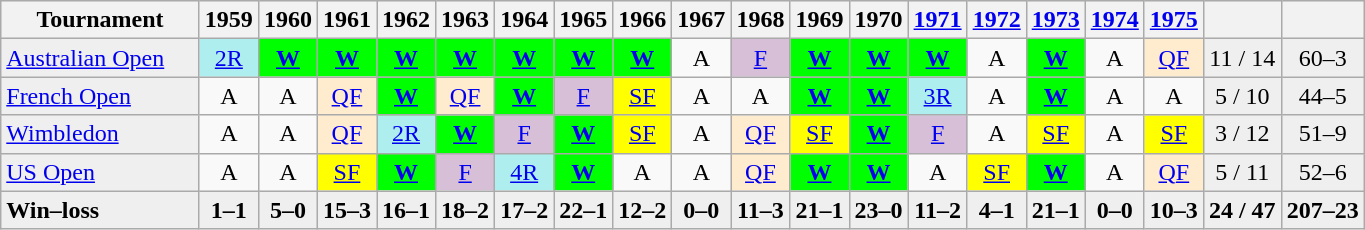<table class=wikitable style=text-align:center>
<tr bgcolor=#efefef>
<th width=125>Tournament</th>
<th>1959</th>
<th>1960</th>
<th>1961</th>
<th>1962</th>
<th>1963</th>
<th>1964</th>
<th>1965</th>
<th>1966</th>
<th>1967</th>
<th>1968</th>
<th>1969</th>
<th>1970</th>
<th><a href='#'>1971</a></th>
<th><a href='#'>1972</a></th>
<th><a href='#'>1973</a></th>
<th><a href='#'>1974</a></th>
<th><a href='#'>1975</a></th>
<th></th>
<th></th>
</tr>
<tr>
<td style=background:#efefef;text-align:left><a href='#'>Australian Open</a></td>
<td style=background:#afeeee><a href='#'>2R</a></td>
<td style=background:#00ff00><strong><a href='#'>W</a></strong></td>
<td style=background:#00ff00><strong><a href='#'>W</a></strong></td>
<td style=background:#00ff00><strong><a href='#'>W</a></strong></td>
<td style=background:#00ff00><strong><a href='#'>W</a></strong></td>
<td style=background:#00ff00><strong><a href='#'>W</a></strong></td>
<td style=background:#00ff00><strong><a href='#'>W</a></strong></td>
<td style=background:#00ff00><strong><a href='#'>W</a></strong></td>
<td>A</td>
<td style=background:#D8BFD8><a href='#'>F</a></td>
<td style=background:#00ff00><strong><a href='#'>W</a></strong></td>
<td style=background:#00ff00><strong><a href='#'>W</a></strong></td>
<td style=background:#00ff00><strong><a href='#'>W</a></strong></td>
<td>A</td>
<td style=background:#00ff00><strong><a href='#'>W</a></strong></td>
<td>A</td>
<td style=background:#ffebcd><a href='#'>QF</a></td>
<td style=background:#EFEFEF>11 / 14</td>
<td style=background:#EFEFEF>60–3</td>
</tr>
<tr>
<td style=background:#EFEFEF;text-align:left><a href='#'>French Open</a></td>
<td>A</td>
<td>A</td>
<td style=background:#ffebcd><a href='#'>QF</a></td>
<td style=background:#00ff00><strong><a href='#'>W</a></strong></td>
<td style=background:#ffebcd><a href='#'>QF</a></td>
<td style=background:#00ff00><strong><a href='#'>W</a></strong></td>
<td style=background:#D8BFD8><a href='#'>F</a></td>
<td style=background:yellow><a href='#'>SF</a></td>
<td>A</td>
<td>A</td>
<td style=background:#00ff00><strong><a href='#'>W</a></strong></td>
<td style=background:#00ff00><strong><a href='#'>W</a></strong></td>
<td style=background:#afeeee><a href='#'>3R</a></td>
<td>A</td>
<td style=background:#00ff00><strong><a href='#'>W</a></strong></td>
<td>A</td>
<td>A</td>
<td style=background:#EFEFEF>5 / 10</td>
<td style=background:#EFEFEF>44–5</td>
</tr>
<tr>
<td style=background:#EFEFEF;text-align:left><a href='#'>Wimbledon</a></td>
<td>A</td>
<td>A</td>
<td style=background:#ffebcd><a href='#'>QF</a></td>
<td style=background:#afeeee><a href='#'>2R</a></td>
<td style=background:#00ff00><strong><a href='#'>W</a></strong></td>
<td style=background:#D8BFD8><a href='#'>F</a></td>
<td style=background:#00ff00><strong><a href='#'>W</a></strong></td>
<td style=background:yellow><a href='#'>SF</a></td>
<td>A</td>
<td style=background:#ffebcd><a href='#'>QF</a></td>
<td style=background:yellow><a href='#'>SF</a></td>
<td style=background:#00ff00><strong><a href='#'>W</a></strong></td>
<td style=background:#D8BFD8><a href='#'>F</a></td>
<td>A</td>
<td style=background:yellow><a href='#'>SF</a></td>
<td>A</td>
<td style=background:yellow><a href='#'>SF</a></td>
<td style=background:#EFEFEF>3 / 12</td>
<td style=background:#EFEFEF>51–9</td>
</tr>
<tr>
<td style=background:#EFEFEF;text-align:left><a href='#'>US Open</a></td>
<td>A</td>
<td>A</td>
<td style=background:yellow><a href='#'>SF</a></td>
<td style=background:#00ff00><strong><a href='#'>W</a></strong></td>
<td style=background:#D8BFD8><a href='#'>F</a></td>
<td style=background:#afeeee><a href='#'>4R</a></td>
<td style=background:#00ff00><strong><a href='#'>W</a></strong></td>
<td>A</td>
<td>A</td>
<td style=background:#ffebcd><a href='#'>QF</a></td>
<td style=background:#00ff00><strong><a href='#'>W</a></strong></td>
<td style=background:#00ff00><strong><a href='#'>W</a></strong></td>
<td>A</td>
<td style=background:yellow><a href='#'>SF</a></td>
<td style=background:#00ff00><strong><a href='#'>W</a></strong></td>
<td>A</td>
<td style=background:#ffebcd><a href='#'>QF</a></td>
<td style=background:#EFEFEF>5 / 11</td>
<td style=background:#EFEFEF>52–6</td>
</tr>
<tr style=font-weight:bold;background:#efefef>
<td style=text-align:left>Win–loss</td>
<td>1–1</td>
<td>5–0</td>
<td>15–3</td>
<td>16–1</td>
<td>18–2</td>
<td>17–2</td>
<td>22–1</td>
<td>12–2</td>
<td>0–0</td>
<td>11–3</td>
<td>21–1</td>
<td>23–0</td>
<td>11–2</td>
<td>4–1</td>
<td>21–1</td>
<td>0–0</td>
<td>10–3</td>
<td>24 / 47</td>
<td>207–23</td>
</tr>
</table>
